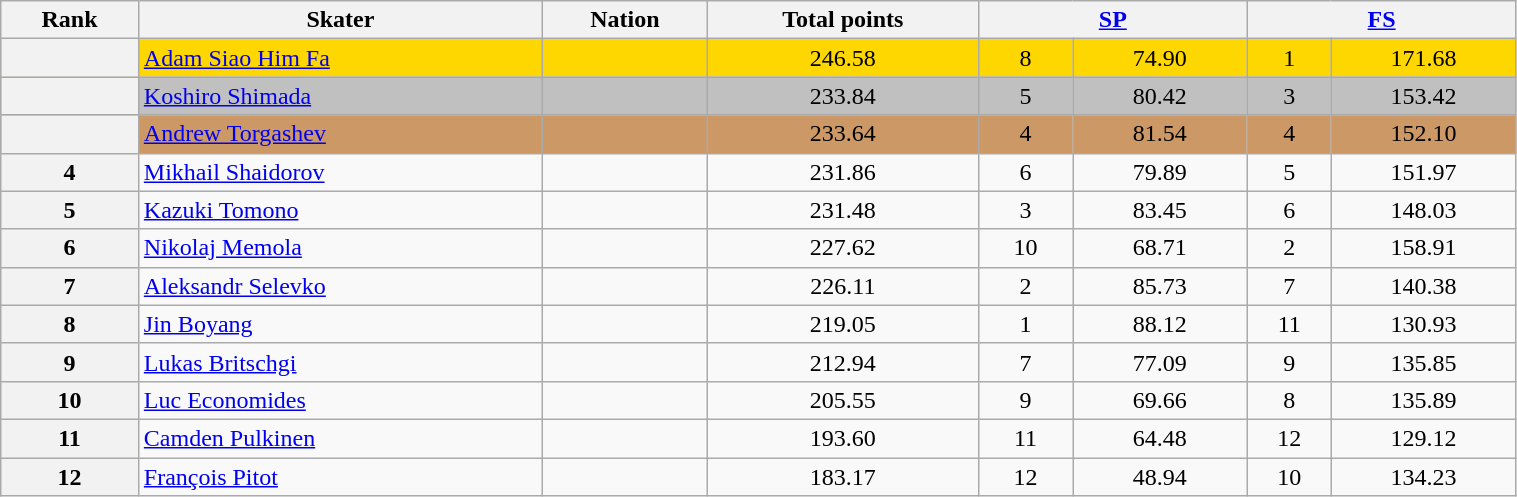<table class="wikitable sortable" style="text-align:center;" width="80%">
<tr>
<th scope="col">Rank</th>
<th scope="col">Skater</th>
<th scope="col">Nation</th>
<th scope="col">Total points</th>
<th scope="col" colspan="2" width="80px"><a href='#'>SP</a></th>
<th scope="col" colspan="2" width="80px"><a href='#'>FS</a></th>
</tr>
<tr bgcolor="gold">
<th scope="row"></th>
<td align="left"><a href='#'>Adam Siao Him Fa</a></td>
<td align="left"></td>
<td>246.58</td>
<td>8</td>
<td>74.90</td>
<td>1</td>
<td>171.68</td>
</tr>
<tr bgcolor="silver">
<th scope="row"></th>
<td align="left"><a href='#'>Koshiro Shimada</a></td>
<td align="left"></td>
<td>233.84</td>
<td>5</td>
<td>80.42</td>
<td>3</td>
<td>153.42</td>
</tr>
<tr bgcolor="cc9966">
<th scope="row"></th>
<td align="left"><a href='#'>Andrew Torgashev</a></td>
<td align="left"></td>
<td>233.64</td>
<td>4</td>
<td>81.54</td>
<td>4</td>
<td>152.10</td>
</tr>
<tr>
<th scope="row">4</th>
<td align="left"><a href='#'>Mikhail Shaidorov</a></td>
<td align="left"></td>
<td>231.86</td>
<td>6</td>
<td>79.89</td>
<td>5</td>
<td>151.97</td>
</tr>
<tr>
<th scope="row">5</th>
<td align="left"><a href='#'>Kazuki Tomono</a></td>
<td align="left"></td>
<td>231.48</td>
<td>3</td>
<td>83.45</td>
<td>6</td>
<td>148.03</td>
</tr>
<tr>
<th scope="row">6</th>
<td align="left"><a href='#'>Nikolaj Memola</a></td>
<td align="left"></td>
<td>227.62</td>
<td>10</td>
<td>68.71</td>
<td>2</td>
<td>158.91</td>
</tr>
<tr>
<th scope="row">7</th>
<td align="left"><a href='#'>Aleksandr Selevko</a></td>
<td align="left"></td>
<td>226.11</td>
<td>2</td>
<td>85.73</td>
<td>7</td>
<td>140.38</td>
</tr>
<tr>
<th scope="row">8</th>
<td align="left"><a href='#'>Jin Boyang</a></td>
<td align="left"></td>
<td>219.05</td>
<td>1</td>
<td>88.12</td>
<td>11</td>
<td>130.93</td>
</tr>
<tr>
<th scope="row">9</th>
<td align="left"><a href='#'>Lukas Britschgi</a></td>
<td align="left"></td>
<td>212.94</td>
<td>7</td>
<td>77.09</td>
<td>9</td>
<td>135.85</td>
</tr>
<tr>
<th scope="row">10</th>
<td align="left"><a href='#'>Luc Economides</a></td>
<td align="left"></td>
<td>205.55</td>
<td>9</td>
<td>69.66</td>
<td>8</td>
<td>135.89</td>
</tr>
<tr>
<th scope="row">11</th>
<td align="left"><a href='#'>Camden Pulkinen</a></td>
<td align="left"></td>
<td>193.60</td>
<td>11</td>
<td>64.48</td>
<td>12</td>
<td>129.12</td>
</tr>
<tr>
<th scope="row">12</th>
<td align="left"><a href='#'>François Pitot</a></td>
<td align="left"></td>
<td>183.17</td>
<td>12</td>
<td>48.94</td>
<td>10</td>
<td>134.23</td>
</tr>
</table>
